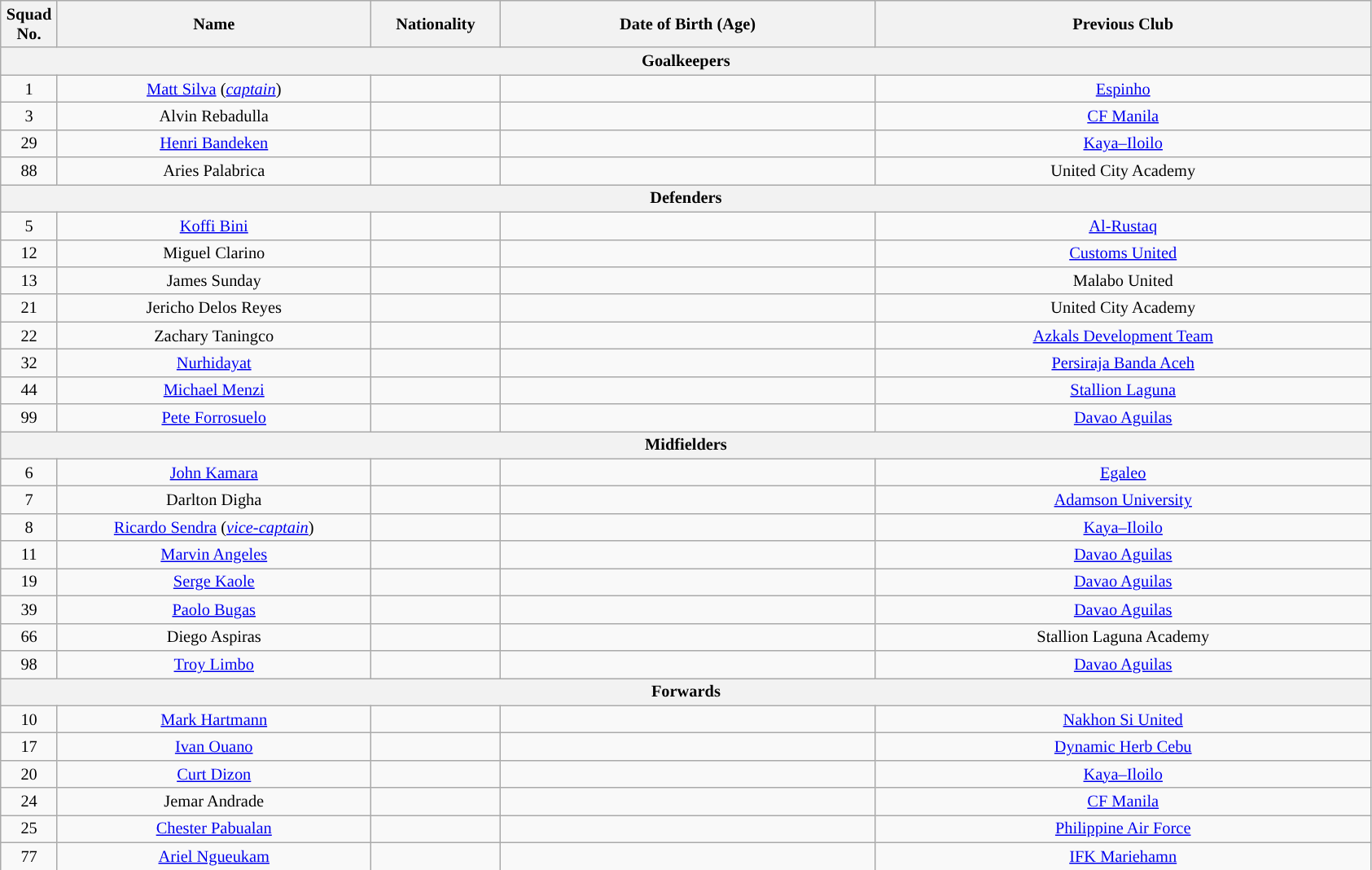<table class="wikitable" style="text-align:center; font-size:85%;">
<tr>
<th style="width:40px;">Squad No.</th>
<th style="width:250px;">Name</th>
<th style="width:100px;">Nationality</th>
<th style="width:300px;">Date of Birth (Age)</th>
<th style="width:400px;">Previous Club</th>
</tr>
<tr>
<th colspan=5>Goalkeepers</th>
</tr>
<tr>
<td>1</td>
<td><a href='#'>Matt Silva</a> (<em><a href='#'>captain</a></em>)</td>
<td> </td>
<td></td>
<td> <a href='#'>Espinho</a></td>
</tr>
<tr>
<td>3</td>
<td>Alvin Rebadulla</td>
<td></td>
<td></td>
<td> <a href='#'>CF Manila</a></td>
</tr>
<tr>
<td>29</td>
<td><a href='#'>Henri Bandeken</a></td>
<td></td>
<td></td>
<td> <a href='#'>Kaya–Iloilo</a></td>
</tr>
<tr>
<td>88</td>
<td>Aries Palabrica</td>
<td></td>
<td></td>
<td> United City Academy</td>
</tr>
<tr>
<th colspan=5>Defenders</th>
</tr>
<tr>
<td>5</td>
<td><a href='#'>Koffi Bini</a></td>
<td></td>
<td></td>
<td> <a href='#'>Al-Rustaq</a></td>
</tr>
<tr>
<td>12</td>
<td>Miguel Clarino</td>
<td></td>
<td></td>
<td> <a href='#'>Customs United</a></td>
</tr>
<tr>
<td>13</td>
<td>James Sunday</td>
<td></td>
<td></td>
<td> Malabo United</td>
</tr>
<tr>
<td>21</td>
<td>Jericho Delos Reyes</td>
<td></td>
<td></td>
<td> United City Academy</td>
</tr>
<tr>
<td>22</td>
<td>Zachary Taningco</td>
<td></td>
<td></td>
<td> <a href='#'>Azkals Development Team</a></td>
</tr>
<tr>
<td>32</td>
<td><a href='#'>Nurhidayat</a></td>
<td></td>
<td></td>
<td> <a href='#'>Persiraja Banda Aceh</a></td>
</tr>
<tr>
<td>44</td>
<td><a href='#'>Michael Menzi</a></td>
<td></td>
<td></td>
<td> <a href='#'>Stallion Laguna</a></td>
</tr>
<tr>
<td>99</td>
<td><a href='#'>Pete Forrosuelo</a></td>
<td></td>
<td></td>
<td> <a href='#'>Davao Aguilas</a></td>
</tr>
<tr>
<th colspan=5>Midfielders</th>
</tr>
<tr>
<td>6</td>
<td><a href='#'>John Kamara</a></td>
<td></td>
<td></td>
<td> <a href='#'>Egaleo</a></td>
</tr>
<tr>
<td>7</td>
<td>Darlton Digha</td>
<td></td>
<td></td>
<td> <a href='#'>Adamson University</a></td>
</tr>
<tr>
<td>8</td>
<td><a href='#'>Ricardo Sendra</a> (<em><a href='#'>vice-captain</a></em>)</td>
<td></td>
<td></td>
<td> <a href='#'>Kaya–Iloilo</a></td>
</tr>
<tr>
<td>11</td>
<td><a href='#'>Marvin Angeles</a></td>
<td> </td>
<td></td>
<td> <a href='#'>Davao Aguilas</a></td>
</tr>
<tr>
<td>19</td>
<td><a href='#'>Serge Kaole</a></td>
<td></td>
<td></td>
<td> <a href='#'>Davao Aguilas</a></td>
</tr>
<tr>
<td>39</td>
<td><a href='#'>Paolo Bugas</a></td>
<td></td>
<td></td>
<td> <a href='#'>Davao Aguilas</a></td>
</tr>
<tr>
<td>66</td>
<td>Diego Aspiras</td>
<td></td>
<td></td>
<td> Stallion Laguna Academy</td>
</tr>
<tr>
<td>98</td>
<td><a href='#'>Troy Limbo</a></td>
<td></td>
<td></td>
<td> <a href='#'>Davao Aguilas</a></td>
</tr>
<tr>
<th colspan=5>Forwards</th>
</tr>
<tr>
<td>10</td>
<td><a href='#'>Mark Hartmann</a></td>
<td> </td>
<td></td>
<td> <a href='#'>Nakhon Si United</a></td>
</tr>
<tr>
<td>17</td>
<td><a href='#'>Ivan Ouano</a></td>
<td></td>
<td></td>
<td> <a href='#'>Dynamic Herb Cebu</a></td>
</tr>
<tr>
<td>20</td>
<td><a href='#'>Curt Dizon</a></td>
<td> </td>
<td></td>
<td> <a href='#'>Kaya–Iloilo</a></td>
</tr>
<tr>
<td>24</td>
<td>Jemar Andrade</td>
<td></td>
<td></td>
<td> <a href='#'>CF Manila</a></td>
</tr>
<tr>
<td>25</td>
<td><a href='#'>Chester Pabualan</a></td>
<td></td>
<td></td>
<td> <a href='#'>Philippine Air Force</a></td>
</tr>
<tr>
<td>77</td>
<td><a href='#'>Ariel Ngueukam</a></td>
<td></td>
<td></td>
<td> <a href='#'>IFK Mariehamn</a></td>
</tr>
<tr>
</tr>
</table>
